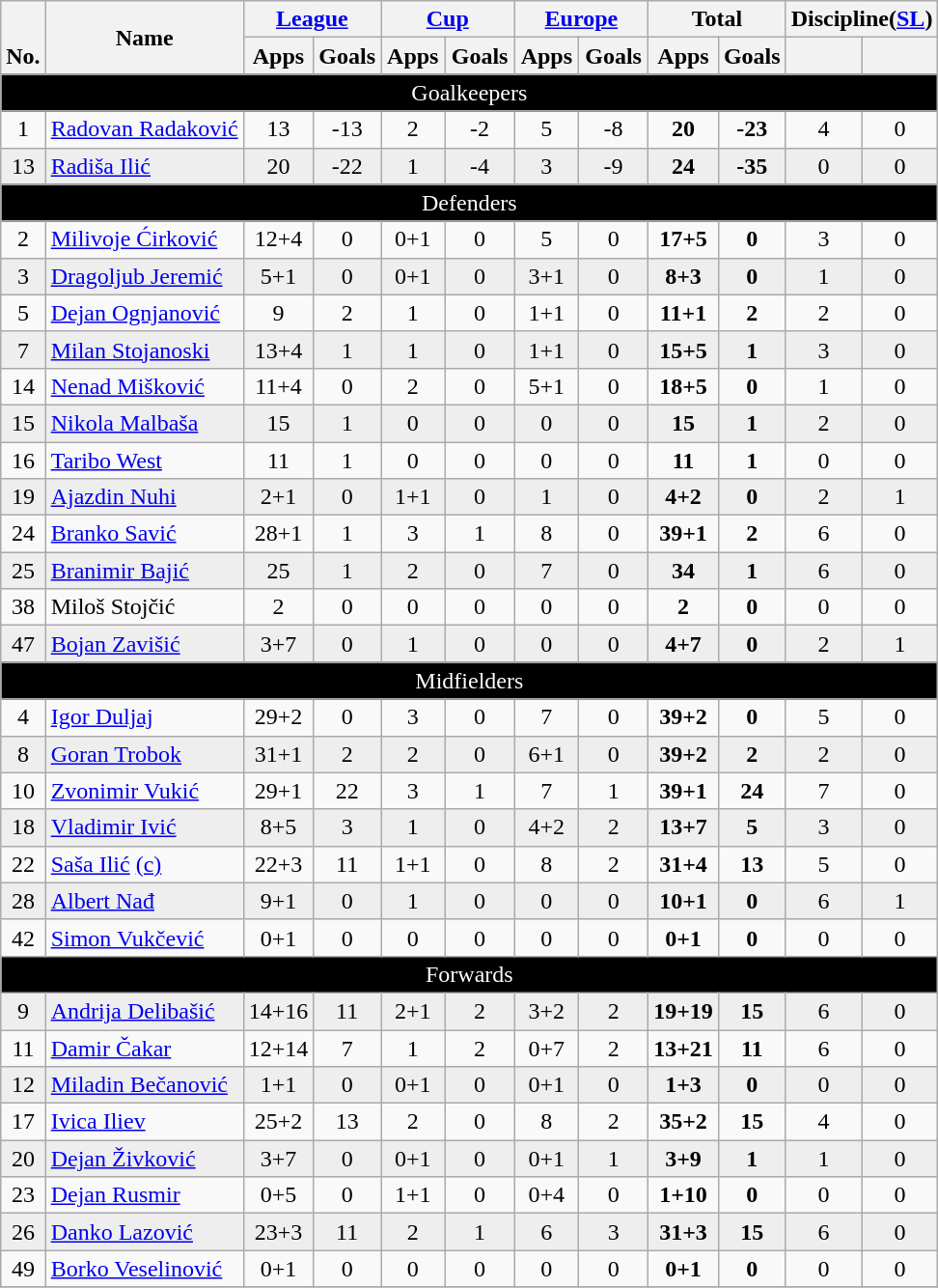<table class="wikitable" style="text-align:center">
<tr>
<th rowspan="2" valign="bottom">No.</th>
<th rowspan="2">Name</th>
<th colspan="2" width="85"><a href='#'>League</a></th>
<th colspan="2" width="85"><a href='#'>Cup</a></th>
<th colspan="2" width="85"><a href='#'>Europe</a></th>
<th colspan="2" width="85">Total</th>
<th colspan="2" width="85">Discipline(<a href='#'>SL</a>)</th>
</tr>
<tr>
<th>Apps</th>
<th>Goals</th>
<th>Apps</th>
<th>Goals</th>
<th>Apps</th>
<th>Goals</th>
<th>Apps</th>
<th>Goals</th>
<th></th>
<th></th>
</tr>
<tr>
<td style="background: black;color:white" align=center colspan="15">Goalkeepers</td>
</tr>
<tr>
<td>1</td>
<td align="left"> <a href='#'>Radovan Radaković</a></td>
<td>13</td>
<td>-13</td>
<td>2</td>
<td>-2</td>
<td>5</td>
<td>-8</td>
<td><strong>20</strong></td>
<td><strong>-23</strong></td>
<td>4</td>
<td>0</td>
</tr>
<tr bgcolor=#EEEEEE>
<td>13</td>
<td align="left"> <a href='#'>Radiša Ilić</a></td>
<td>20</td>
<td>-22</td>
<td>1</td>
<td>-4</td>
<td>3</td>
<td>-9</td>
<td><strong>24</strong></td>
<td><strong>-35</strong></td>
<td>0</td>
<td>0</td>
</tr>
<tr>
<td align=center colspan="15" style="background: black;color:white">Defenders</td>
</tr>
<tr>
<td>2</td>
<td align="left"> <a href='#'>Milivoje Ćirković</a></td>
<td>12+4</td>
<td>0</td>
<td>0+1</td>
<td>0</td>
<td>5</td>
<td>0</td>
<td><strong>17+5</strong></td>
<td><strong>0</strong></td>
<td>3</td>
<td>0</td>
</tr>
<tr bgcolor=#EEEEEE>
<td>3</td>
<td align="left"> <a href='#'>Dragoljub Jeremić</a></td>
<td>5+1</td>
<td>0</td>
<td>0+1</td>
<td>0</td>
<td>3+1</td>
<td>0</td>
<td><strong>8+3</strong></td>
<td><strong>0</strong></td>
<td>1</td>
<td>0</td>
</tr>
<tr>
<td>5</td>
<td align="left"> <a href='#'>Dejan Ognjanović</a></td>
<td>9</td>
<td>2</td>
<td>1</td>
<td>0</td>
<td>1+1</td>
<td>0</td>
<td><strong>11+1</strong></td>
<td><strong>2</strong></td>
<td>2</td>
<td>0</td>
</tr>
<tr bgcolor=#EEEEEE>
<td>7</td>
<td align="left"> <a href='#'>Milan Stojanoski</a></td>
<td>13+4</td>
<td>1</td>
<td>1</td>
<td>0</td>
<td>1+1</td>
<td>0</td>
<td><strong>15+5</strong></td>
<td><strong>1</strong></td>
<td>3</td>
<td>0</td>
</tr>
<tr>
<td>14</td>
<td align="left"> <a href='#'>Nenad Mišković</a></td>
<td>11+4</td>
<td>0</td>
<td>2</td>
<td>0</td>
<td>5+1</td>
<td>0</td>
<td><strong>18+5</strong></td>
<td><strong>0</strong></td>
<td>1</td>
<td>0</td>
</tr>
<tr bgcolor=#EEEEEE>
<td>15</td>
<td align="left"> <a href='#'>Nikola Malbaša</a></td>
<td>15</td>
<td>1</td>
<td>0</td>
<td>0</td>
<td>0</td>
<td>0</td>
<td><strong>15</strong></td>
<td><strong>1</strong></td>
<td>2</td>
<td>0</td>
</tr>
<tr>
<td>16</td>
<td align="left"> <a href='#'>Taribo West</a></td>
<td>11</td>
<td>1</td>
<td>0</td>
<td>0</td>
<td>0</td>
<td>0</td>
<td><strong>11</strong></td>
<td><strong>1</strong></td>
<td>0</td>
<td>0</td>
</tr>
<tr bgcolor=#EEEEEE>
<td>19</td>
<td align="left"> <a href='#'>Ajazdin Nuhi</a></td>
<td>2+1</td>
<td>0</td>
<td>1+1</td>
<td>0</td>
<td>1</td>
<td>0</td>
<td><strong>4+2</strong></td>
<td><strong>0</strong></td>
<td>2</td>
<td>1</td>
</tr>
<tr>
<td>24</td>
<td align="left"> <a href='#'>Branko Savić</a></td>
<td>28+1</td>
<td>1</td>
<td>3</td>
<td>1</td>
<td>8</td>
<td>0</td>
<td><strong>39+1</strong></td>
<td><strong>2</strong></td>
<td>6</td>
<td>0</td>
</tr>
<tr bgcolor=#EEEEEE>
<td>25</td>
<td align="left"> <a href='#'>Branimir Bajić</a></td>
<td>25</td>
<td>1</td>
<td>2</td>
<td>0</td>
<td>7</td>
<td>0</td>
<td><strong>34</strong></td>
<td><strong>1</strong></td>
<td>6</td>
<td>0</td>
</tr>
<tr>
<td>38</td>
<td align="left"> Miloš Stojčić</td>
<td>2</td>
<td>0</td>
<td>0</td>
<td>0</td>
<td>0</td>
<td>0</td>
<td><strong>2</strong></td>
<td><strong>0</strong></td>
<td>0</td>
<td>0</td>
</tr>
<tr bgcolor=#EEEEEE>
<td>47</td>
<td align="left"> <a href='#'>Bojan Zavišić</a></td>
<td>3+7</td>
<td>0</td>
<td>1</td>
<td>0</td>
<td>0</td>
<td>0</td>
<td><strong>4+7</strong></td>
<td><strong>0</strong></td>
<td>2</td>
<td>1</td>
</tr>
<tr>
<td align=center colspan="15" style="background: black;color:white">Midfielders</td>
</tr>
<tr>
<td>4</td>
<td align="left"> <a href='#'>Igor Duljaj</a></td>
<td>29+2</td>
<td>0</td>
<td>3</td>
<td>0</td>
<td>7</td>
<td>0</td>
<td><strong>39+2</strong></td>
<td><strong>0</strong></td>
<td>5</td>
<td>0</td>
</tr>
<tr bgcolor=#EEEEEE>
<td>8</td>
<td align="left"> <a href='#'>Goran Trobok</a></td>
<td>31+1</td>
<td>2</td>
<td>2</td>
<td>0</td>
<td>6+1</td>
<td>0</td>
<td><strong>39+2</strong></td>
<td><strong>2</strong></td>
<td>2</td>
<td>0</td>
</tr>
<tr>
<td>10</td>
<td align="left"> <a href='#'>Zvonimir Vukić</a></td>
<td>29+1</td>
<td>22</td>
<td>3</td>
<td>1</td>
<td>7</td>
<td>1</td>
<td><strong>39+1</strong></td>
<td><strong>24</strong></td>
<td>7</td>
<td>0</td>
</tr>
<tr bgcolor=#EEEEEE>
<td>18</td>
<td align="left"> <a href='#'>Vladimir Ivić</a></td>
<td>8+5</td>
<td>3</td>
<td>1</td>
<td>0</td>
<td>4+2</td>
<td>2</td>
<td><strong>13+7</strong></td>
<td><strong>5</strong></td>
<td>3</td>
<td>0</td>
</tr>
<tr>
<td>22</td>
<td align="left"> <a href='#'>Saša Ilić</a> <a href='#'>(c)</a></td>
<td>22+3</td>
<td>11</td>
<td>1+1</td>
<td>0</td>
<td>8</td>
<td>2</td>
<td><strong>31+4</strong></td>
<td><strong>13</strong></td>
<td>5</td>
<td>0</td>
</tr>
<tr bgcolor=#EEEEEE>
<td>28</td>
<td align="left"> <a href='#'>Albert Nađ</a></td>
<td>9+1</td>
<td>0</td>
<td>1</td>
<td>0</td>
<td>0</td>
<td>0</td>
<td><strong>10+1</strong></td>
<td><strong>0</strong></td>
<td>6</td>
<td>1</td>
</tr>
<tr>
<td>42</td>
<td align="left"> <a href='#'>Simon Vukčević</a></td>
<td>0+1</td>
<td>0</td>
<td>0</td>
<td>0</td>
<td>0</td>
<td>0</td>
<td><strong>0+1</strong></td>
<td><strong>0</strong></td>
<td>0</td>
<td>0</td>
</tr>
<tr>
<td align=center colspan="15" style="background: black;color:white">Forwards</td>
</tr>
<tr bgcolor=#EEEEEE>
<td>9</td>
<td align="left"> <a href='#'>Andrija Delibašić</a></td>
<td>14+16</td>
<td>11</td>
<td>2+1</td>
<td>2</td>
<td>3+2</td>
<td>2</td>
<td><strong>19+19</strong></td>
<td><strong>15</strong></td>
<td>6</td>
<td>0</td>
</tr>
<tr>
<td>11</td>
<td align="left">  <a href='#'>Damir Čakar</a></td>
<td>12+14</td>
<td>7</td>
<td>1</td>
<td>2</td>
<td>0+7</td>
<td>2</td>
<td><strong>13+21</strong></td>
<td><strong>11</strong></td>
<td>6</td>
<td>0</td>
</tr>
<tr bgcolor=#EEEEEE>
<td>12</td>
<td align="left"> <a href='#'>Miladin Bečanović</a></td>
<td>1+1</td>
<td>0</td>
<td>0+1</td>
<td>0</td>
<td>0+1</td>
<td>0</td>
<td><strong>1+3</strong></td>
<td><strong>0</strong></td>
<td>0</td>
<td>0</td>
</tr>
<tr>
<td>17</td>
<td align="left">  <a href='#'>Ivica Iliev</a></td>
<td>25+2</td>
<td>13</td>
<td>2</td>
<td>0</td>
<td>8</td>
<td>2</td>
<td><strong>35+2</strong></td>
<td><strong>15</strong></td>
<td>4</td>
<td>0</td>
</tr>
<tr bgcolor=#EEEEEE>
<td>20</td>
<td align="left"> <a href='#'>Dejan Živković</a></td>
<td>3+7</td>
<td>0</td>
<td>0+1</td>
<td>0</td>
<td>0+1</td>
<td>1</td>
<td><strong>3+9</strong></td>
<td><strong>1</strong></td>
<td>1</td>
<td>0</td>
</tr>
<tr>
<td>23</td>
<td align="left">  <a href='#'>Dejan Rusmir</a></td>
<td>0+5</td>
<td>0</td>
<td>1+1</td>
<td>0</td>
<td>0+4</td>
<td>0</td>
<td><strong>1+10</strong></td>
<td><strong>0</strong></td>
<td>0</td>
<td>0</td>
</tr>
<tr bgcolor=#EEEEEE>
<td>26</td>
<td align="left"> <a href='#'>Danko Lazović</a></td>
<td>23+3</td>
<td>11</td>
<td>2</td>
<td>1</td>
<td>6</td>
<td>3</td>
<td><strong>31+3</strong></td>
<td><strong>15</strong></td>
<td>6</td>
<td>0</td>
</tr>
<tr>
<td>49</td>
<td align="left">  <a href='#'>Borko Veselinović</a></td>
<td>0+1</td>
<td>0</td>
<td>0</td>
<td>0</td>
<td>0</td>
<td>0</td>
<td><strong>0+1</strong></td>
<td><strong>0</strong></td>
<td>0</td>
<td>0</td>
</tr>
<tr>
</tr>
</table>
